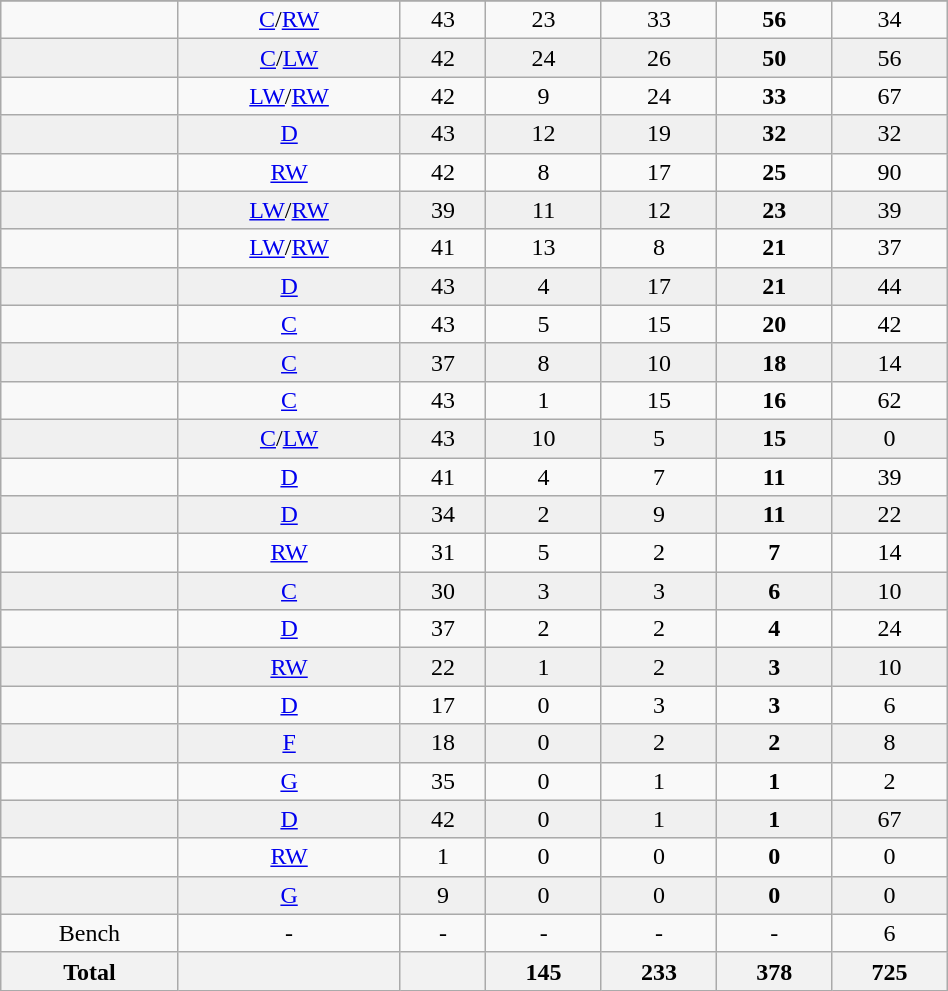<table class="wikitable sortable" width ="50%">
<tr align="center">
</tr>
<tr align="center" bgcolor="">
<td></td>
<td><a href='#'>C</a>/<a href='#'>RW</a></td>
<td>43</td>
<td>23</td>
<td>33</td>
<td><strong>56</strong></td>
<td>34</td>
</tr>
<tr align="center" bgcolor="f0f0f0">
<td></td>
<td><a href='#'>C</a>/<a href='#'>LW</a></td>
<td>42</td>
<td>24</td>
<td>26</td>
<td><strong>50</strong></td>
<td>56</td>
</tr>
<tr align="center" bgcolor="">
<td></td>
<td><a href='#'>LW</a>/<a href='#'>RW</a></td>
<td>42</td>
<td>9</td>
<td>24</td>
<td><strong>33</strong></td>
<td>67</td>
</tr>
<tr align="center" bgcolor="f0f0f0">
<td></td>
<td><a href='#'>D</a></td>
<td>43</td>
<td>12</td>
<td>19</td>
<td><strong>32</strong></td>
<td>32</td>
</tr>
<tr align="center" bgcolor="">
<td></td>
<td><a href='#'>RW</a></td>
<td>42</td>
<td>8</td>
<td>17</td>
<td><strong>25</strong></td>
<td>90</td>
</tr>
<tr align="center" bgcolor="f0f0f0">
<td></td>
<td><a href='#'>LW</a>/<a href='#'>RW</a></td>
<td>39</td>
<td>11</td>
<td>12</td>
<td><strong>23</strong></td>
<td>39</td>
</tr>
<tr align="center" bgcolor="">
<td></td>
<td><a href='#'>LW</a>/<a href='#'>RW</a></td>
<td>41</td>
<td>13</td>
<td>8</td>
<td><strong>21</strong></td>
<td>37</td>
</tr>
<tr align="center" bgcolor="f0f0f0">
<td></td>
<td><a href='#'>D</a></td>
<td>43</td>
<td>4</td>
<td>17</td>
<td><strong>21</strong></td>
<td>44</td>
</tr>
<tr align="center" bgcolor="">
<td></td>
<td><a href='#'>C</a></td>
<td>43</td>
<td>5</td>
<td>15</td>
<td><strong>20</strong></td>
<td>42</td>
</tr>
<tr align="center" bgcolor="f0f0f0">
<td></td>
<td><a href='#'>C</a></td>
<td>37</td>
<td>8</td>
<td>10</td>
<td><strong>18</strong></td>
<td>14</td>
</tr>
<tr align="center" bgcolor="">
<td></td>
<td><a href='#'>C</a></td>
<td>43</td>
<td>1</td>
<td>15</td>
<td><strong>16</strong></td>
<td>62</td>
</tr>
<tr align="center" bgcolor="f0f0f0">
<td></td>
<td><a href='#'>C</a>/<a href='#'>LW</a></td>
<td>43</td>
<td>10</td>
<td>5</td>
<td><strong>15</strong></td>
<td>0</td>
</tr>
<tr align="center" bgcolor="">
<td></td>
<td><a href='#'>D</a></td>
<td>41</td>
<td>4</td>
<td>7</td>
<td><strong>11</strong></td>
<td>39</td>
</tr>
<tr align="center" bgcolor="f0f0f0">
<td></td>
<td><a href='#'>D</a></td>
<td>34</td>
<td>2</td>
<td>9</td>
<td><strong>11</strong></td>
<td>22</td>
</tr>
<tr align="center" bgcolor="">
<td></td>
<td><a href='#'>RW</a></td>
<td>31</td>
<td>5</td>
<td>2</td>
<td><strong>7</strong></td>
<td>14</td>
</tr>
<tr align="center" bgcolor="f0f0f0">
<td></td>
<td><a href='#'>C</a></td>
<td>30</td>
<td>3</td>
<td>3</td>
<td><strong>6</strong></td>
<td>10</td>
</tr>
<tr align="center" bgcolor="">
<td></td>
<td><a href='#'>D</a></td>
<td>37</td>
<td>2</td>
<td>2</td>
<td><strong>4</strong></td>
<td>24</td>
</tr>
<tr align="center" bgcolor="f0f0f0">
<td></td>
<td><a href='#'>RW</a></td>
<td>22</td>
<td>1</td>
<td>2</td>
<td><strong>3</strong></td>
<td>10</td>
</tr>
<tr align="center" bgcolor="">
<td></td>
<td><a href='#'>D</a></td>
<td>17</td>
<td>0</td>
<td>3</td>
<td><strong>3</strong></td>
<td>6</td>
</tr>
<tr align="center" bgcolor="f0f0f0">
<td></td>
<td><a href='#'>F</a></td>
<td>18</td>
<td>0</td>
<td>2</td>
<td><strong>2</strong></td>
<td>8</td>
</tr>
<tr align="center" bgcolor="">
<td></td>
<td><a href='#'>G</a></td>
<td>35</td>
<td>0</td>
<td>1</td>
<td><strong>1</strong></td>
<td>2</td>
</tr>
<tr align="center" bgcolor="f0f0f0">
<td></td>
<td><a href='#'>D</a></td>
<td>42</td>
<td>0</td>
<td>1</td>
<td><strong>1</strong></td>
<td>67</td>
</tr>
<tr align="center" bgcolor="">
<td></td>
<td><a href='#'>RW</a></td>
<td>1</td>
<td>0</td>
<td>0</td>
<td><strong>0</strong></td>
<td>0</td>
</tr>
<tr align="center" bgcolor="f0f0f0">
<td></td>
<td><a href='#'>G</a></td>
<td>9</td>
<td>0</td>
<td>0</td>
<td><strong>0</strong></td>
<td>0</td>
</tr>
<tr align="center" bgcolor="">
<td>Bench</td>
<td>-</td>
<td>-</td>
<td>-</td>
<td>-</td>
<td>-</td>
<td>6</td>
</tr>
<tr>
<th>Total</th>
<th></th>
<th></th>
<th>145</th>
<th>233</th>
<th>378</th>
<th>725</th>
</tr>
</table>
